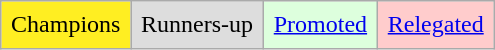<table class="wikitable">
<tr>
<td style="background-color:#FE2;padding:0.4em">Champions</td>
<td style="background-color:#DDD;padding:0.4em">Runners-up</td>
<td style="background-color:#DFD;padding:0.4em"><a href='#'>Promoted</a></td>
<td style="background-color:#FCC;padding:0.4em"><a href='#'>Relegated</a></td>
</tr>
</table>
